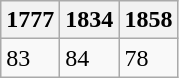<table class="wikitable">
<tr>
<th>1777</th>
<th>1834</th>
<th>1858</th>
</tr>
<tr>
<td>83</td>
<td>84</td>
<td>78</td>
</tr>
</table>
